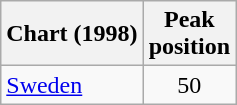<table class="wikitable">
<tr>
<th>Chart (1998)</th>
<th>Peak<br>position</th>
</tr>
<tr>
<td><a href='#'>Sweden</a></td>
<td align="center">50</td>
</tr>
</table>
